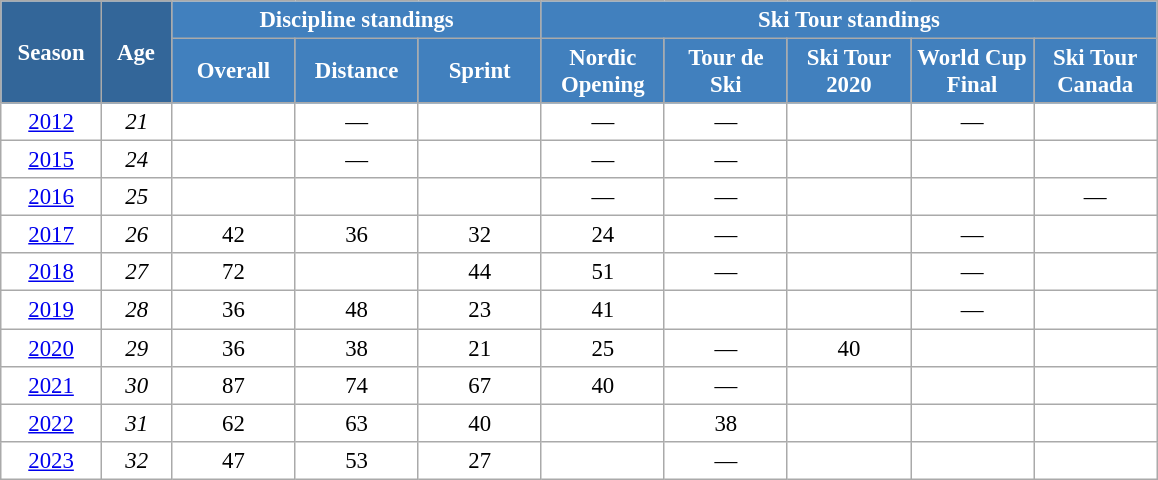<table class="wikitable" style="font-size:95%; text-align:center; border:grey solid 1px; border-collapse:collapse; background:#ffffff;">
<tr>
<th style="background-color:#369; color:white; width:60px;" rowspan="2"> Season </th>
<th style="background-color:#369; color:white; width:40px;" rowspan="2"> Age </th>
<th style="background-color:#4180be; color:white;" colspan="3">Discipline standings</th>
<th style="background-color:#4180be; color:white;" colspan="5">Ski Tour standings</th>
</tr>
<tr>
<th style="background-color:#4180be; color:white; width:75px;">Overall</th>
<th style="background-color:#4180be; color:white; width:75px;">Distance</th>
<th style="background-color:#4180be; color:white; width:75px;">Sprint</th>
<th style="background-color:#4180be; color:white; width:75px;">Nordic<br>Opening</th>
<th style="background-color:#4180be; color:white; width:75px;">Tour de<br>Ski</th>
<th style="background-color:#4180be; color:white; width:75px;">Ski Tour<br>2020</th>
<th style="background-color:#4180be; color:white; width:75px;">World Cup<br>Final</th>
<th style="background-color:#4180be; color:white; width:75px;">Ski Tour<br>Canada</th>
</tr>
<tr>
<td><a href='#'>2012</a></td>
<td><em>21</em></td>
<td></td>
<td>—</td>
<td></td>
<td>—</td>
<td>—</td>
<td></td>
<td>—</td>
<td></td>
</tr>
<tr>
<td><a href='#'>2015</a></td>
<td><em>24</em></td>
<td></td>
<td>—</td>
<td></td>
<td>—</td>
<td>—</td>
<td></td>
<td></td>
<td></td>
</tr>
<tr>
<td><a href='#'>2016</a></td>
<td><em>25</em></td>
<td></td>
<td></td>
<td></td>
<td>—</td>
<td>—</td>
<td></td>
<td></td>
<td>—</td>
</tr>
<tr>
<td><a href='#'>2017</a></td>
<td><em>26</em></td>
<td>42</td>
<td>36</td>
<td>32</td>
<td>24</td>
<td>—</td>
<td></td>
<td>—</td>
<td></td>
</tr>
<tr>
<td><a href='#'>2018</a></td>
<td><em>27</em></td>
<td>72</td>
<td></td>
<td>44</td>
<td>51</td>
<td>—</td>
<td></td>
<td>—</td>
<td></td>
</tr>
<tr>
<td><a href='#'>2019</a></td>
<td><em>28</em></td>
<td>36</td>
<td>48</td>
<td>23</td>
<td>41</td>
<td></td>
<td></td>
<td>—</td>
<td></td>
</tr>
<tr>
<td><a href='#'>2020</a></td>
<td><em>29</em></td>
<td>36</td>
<td>38</td>
<td>21</td>
<td>25</td>
<td>—</td>
<td>40</td>
<td></td>
<td></td>
</tr>
<tr>
<td><a href='#'>2021</a></td>
<td><em>30</em></td>
<td>87</td>
<td>74</td>
<td>67</td>
<td>40</td>
<td>—</td>
<td></td>
<td></td>
<td></td>
</tr>
<tr>
<td><a href='#'>2022</a></td>
<td><em>31</em></td>
<td>62</td>
<td>63</td>
<td>40</td>
<td></td>
<td>38</td>
<td></td>
<td></td>
<td></td>
</tr>
<tr>
<td><a href='#'>2023</a></td>
<td><em>32</em></td>
<td>47</td>
<td>53</td>
<td>27</td>
<td></td>
<td>—</td>
<td></td>
<td></td>
<td></td>
</tr>
</table>
